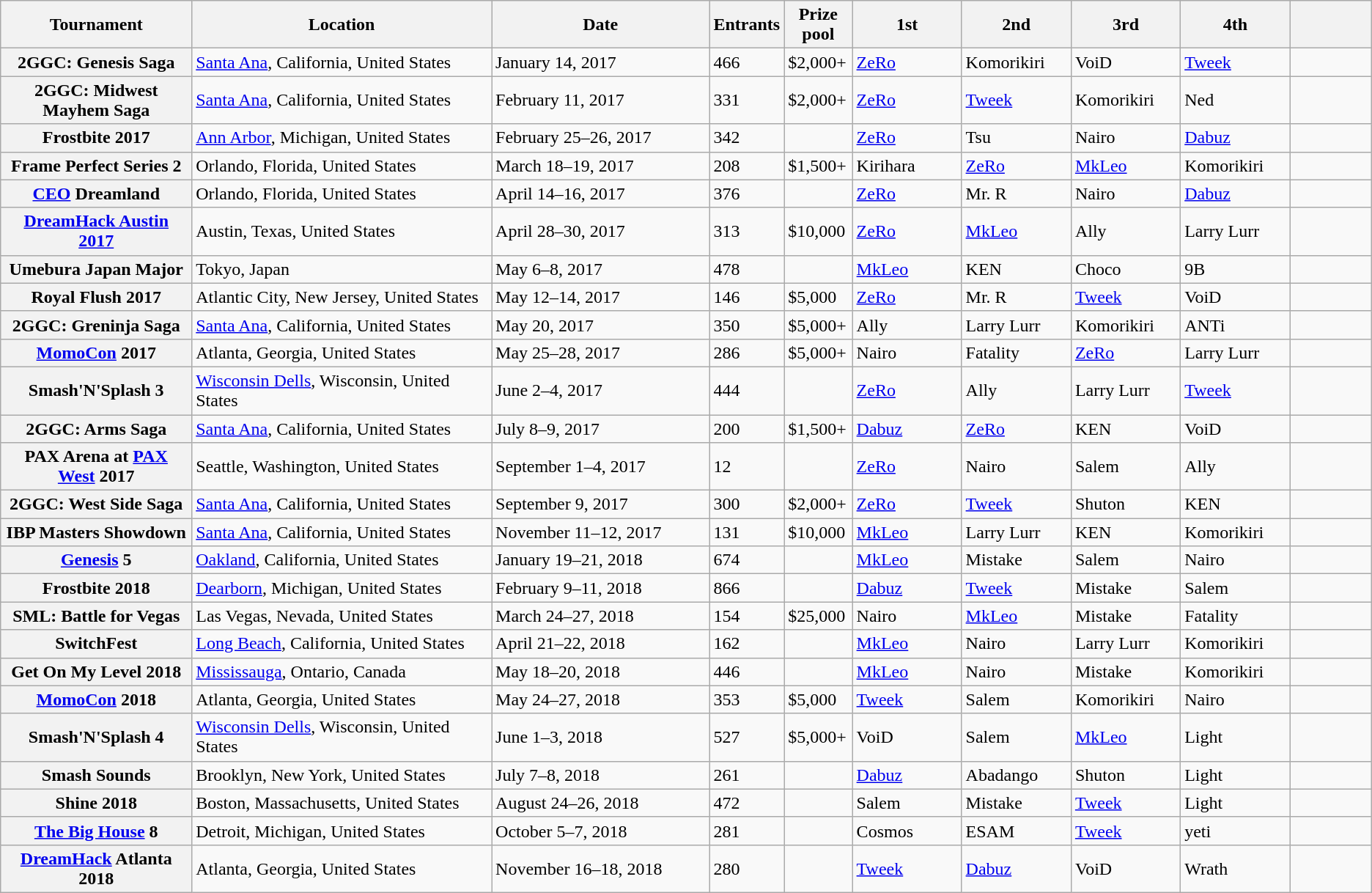<table class="wikitable sortable plainrowheaders">
<tr>
<th scope="col" style="width: 14%;">Tournament</th>
<th scope="col" style="width: 22%;">Location</th>
<th scope="col" style="width: 16%;">Date</th>
<th scope="col" style="width: 5%;">Entrants</th>
<th scope="col" style="width: 5%;">Prize pool</th>
<th scope="col" style="width: 8%;">1st</th>
<th scope="col" style="width: 8%;">2nd</th>
<th scope="col" style="width: 8%;">3rd</th>
<th scope="col" style="width: 8%;">4th</th>
<th scope="col" style="width: 6%;" class="unsortable"></th>
</tr>
<tr>
<th scope="row">2GGC: Genesis Saga</th>
<td><a href='#'>Santa Ana</a>, California, United States</td>
<td data-sort-value="2017-01-14">January 14, 2017</td>
<td>466</td>
<td data-sort-value="2000">$2,000+</td>
<td> <a href='#'>ZeRo</a></td>
<td> Komorikiri</td>
<td> VoiD</td>
<td> <a href='#'>Tweek</a></td>
<td align="center"></td>
</tr>
<tr>
<th scope="row">2GGC: Midwest Mayhem Saga</th>
<td><a href='#'>Santa Ana</a>, California, United States</td>
<td data-sort-value="2017-02-11">February 11, 2017</td>
<td>331</td>
<td data-sort-value="2000">$2,000+</td>
<td> <a href='#'>ZeRo</a></td>
<td> <a href='#'>Tweek</a></td>
<td> Komorikiri</td>
<td> Ned</td>
<td align="center"></td>
</tr>
<tr>
<th scope="row">Frostbite 2017</th>
<td><a href='#'>Ann Arbor</a>, Michigan, United States</td>
<td data-sort-value="2017-02-25">February 25–26, 2017</td>
<td>342</td>
<td></td>
<td> <a href='#'>ZeRo</a></td>
<td> Tsu</td>
<td> Nairo</td>
<td> <a href='#'>Dabuz</a></td>
<td align="center"></td>
</tr>
<tr>
<th scope="row">Frame Perfect Series 2</th>
<td>Orlando, Florida, United States</td>
<td data-sort-value="2017-03-18">March 18–19, 2017</td>
<td>208</td>
<td data-sort-value="1500">$1,500+</td>
<td> Kirihara</td>
<td> <a href='#'>ZeRo</a></td>
<td> <a href='#'>MkLeo</a></td>
<td> Komorikiri</td>
<td align="center"></td>
</tr>
<tr>
<th scope="row"><a href='#'>CEO</a> Dreamland</th>
<td>Orlando, Florida, United States</td>
<td data-sort-value="2017-04-14">April 14–16, 2017</td>
<td>376</td>
<td></td>
<td> <a href='#'>ZeRo</a></td>
<td> Mr. R</td>
<td> Nairo</td>
<td> <a href='#'>Dabuz</a></td>
<td align="center"></td>
</tr>
<tr>
<th scope="row"><a href='#'>DreamHack Austin 2017</a></th>
<td>Austin, Texas, United States</td>
<td data-sort-value="2017-04-28">April 28–30, 2017</td>
<td>313</td>
<td data-sort-value="10000">$10,000</td>
<td> <a href='#'>ZeRo</a></td>
<td> <a href='#'>MkLeo</a></td>
<td> Ally</td>
<td> Larry Lurr</td>
<td align="center"></td>
</tr>
<tr>
<th scope="row">Umebura Japan Major</th>
<td>Tokyo, Japan</td>
<td data-sort-value="2017-05-06">May 6–8, 2017</td>
<td>478</td>
<td></td>
<td> <a href='#'>MkLeo</a></td>
<td> KEN</td>
<td> Choco</td>
<td> 9B</td>
<td align="center"></td>
</tr>
<tr>
<th scope="row">Royal Flush 2017</th>
<td>Atlantic City, New Jersey, United States</td>
<td data-sort-value="2017-05-12">May 12–14, 2017</td>
<td>146</td>
<td data-sort-value="5000">$5,000</td>
<td> <a href='#'>ZeRo</a></td>
<td> Mr. R</td>
<td> <a href='#'>Tweek</a></td>
<td> VoiD</td>
<td align="center"></td>
</tr>
<tr>
<th scope="row">2GGC: Greninja Saga</th>
<td><a href='#'>Santa Ana</a>, California, United States</td>
<td data-sort-value="2017-05-20">May 20, 2017</td>
<td>350</td>
<td data-sort-value="5000">$5,000+</td>
<td> Ally</td>
<td> Larry Lurr</td>
<td> Komorikiri</td>
<td> ANTi</td>
<td align="center"></td>
</tr>
<tr>
<th scope="row"><a href='#'>MomoCon</a> 2017</th>
<td>Atlanta, Georgia, United States</td>
<td data-sort-value="2017-05-25">May 25–28, 2017</td>
<td>286</td>
<td data-sort-value="5000">$5,000+</td>
<td> Nairo</td>
<td> Fatality</td>
<td> <a href='#'>ZeRo</a></td>
<td> Larry Lurr</td>
<td align="center"></td>
</tr>
<tr>
<th scope="row">Smash'N'Splash 3</th>
<td><a href='#'>Wisconsin Dells</a>, Wisconsin, United States</td>
<td data-sort-value="2017-06-04">June 2–4, 2017</td>
<td>444</td>
<td></td>
<td> <a href='#'>ZeRo</a></td>
<td> Ally</td>
<td> Larry Lurr</td>
<td> <a href='#'>Tweek</a></td>
<td align="center"></td>
</tr>
<tr>
<th scope="row">2GGC: Arms Saga</th>
<td><a href='#'>Santa Ana</a>, California, United States</td>
<td data-sort-value="2017-07-08">July 8–9, 2017</td>
<td>200</td>
<td data-sort-value="1500">$1,500+</td>
<td> <a href='#'>Dabuz</a></td>
<td> <a href='#'>ZeRo</a></td>
<td> KEN</td>
<td> VoiD</td>
<td align="center"></td>
</tr>
<tr>
<th scope="row">PAX Arena at <a href='#'>PAX West</a> 2017</th>
<td>Seattle, Washington, United States</td>
<td data-sort-value="2017-09-01">September 1–4, 2017</td>
<td>12</td>
<td></td>
<td> <a href='#'>ZeRo</a></td>
<td> Nairo</td>
<td> Salem</td>
<td> Ally</td>
<td align="center"></td>
</tr>
<tr>
<th scope="row">2GGC: West Side Saga</th>
<td><a href='#'>Santa Ana</a>, California, United States</td>
<td data-sort-value="2017-09-09">September 9, 2017</td>
<td>300</td>
<td data-sort-value="2000">$2,000+</td>
<td> <a href='#'>ZeRo</a></td>
<td> <a href='#'>Tweek</a></td>
<td> Shuton</td>
<td> KEN</td>
<td align="center"></td>
</tr>
<tr>
<th scope="row">IBP Masters Showdown</th>
<td><a href='#'>Santa Ana</a>, California, United States</td>
<td data-sort-value="2017-11-11">November 11–12, 2017</td>
<td>131</td>
<td data-sort-value="10000">$10,000</td>
<td> <a href='#'>MkLeo</a></td>
<td> Larry Lurr</td>
<td> KEN</td>
<td> Komorikiri</td>
<td align="center"></td>
</tr>
<tr>
<th scope="row"><a href='#'>Genesis</a> 5</th>
<td><a href='#'>Oakland</a>, California, United States</td>
<td data-sort-value="2018-01-19">January 19–21, 2018</td>
<td>674</td>
<td></td>
<td> <a href='#'>MkLeo</a></td>
<td> Mistake</td>
<td> Salem</td>
<td> Nairo</td>
<td align="center"></td>
</tr>
<tr>
<th scope="row">Frostbite 2018</th>
<td><a href='#'>Dearborn</a>, Michigan, United States</td>
<td data-sort-value="2018-02-09">February 9–11, 2018</td>
<td>866</td>
<td></td>
<td> <a href='#'>Dabuz</a></td>
<td> <a href='#'>Tweek</a></td>
<td> Mistake</td>
<td> Salem</td>
<td align="center"></td>
</tr>
<tr>
<th scope="row">SML: Battle for Vegas</th>
<td>Las Vegas, Nevada, United States</td>
<td data-sort-value="2018-03-24">March 24–27, 2018</td>
<td>154</td>
<td data-sort-value="25000">$25,000</td>
<td> Nairo</td>
<td> <a href='#'>MkLeo</a></td>
<td> Mistake</td>
<td> Fatality</td>
<td align="center"></td>
</tr>
<tr>
<th scope="row">SwitchFest</th>
<td><a href='#'>Long Beach</a>, California, United States</td>
<td data-sort-value="2018-04-21">April 21–22, 2018</td>
<td>162</td>
<td></td>
<td> <a href='#'>MkLeo</a></td>
<td> Nairo</td>
<td> Larry Lurr</td>
<td> Komorikiri</td>
<td align="center"></td>
</tr>
<tr>
<th scope="row">Get On My Level 2018</th>
<td><a href='#'>Mississauga</a>, Ontario, Canada</td>
<td data-sort-value="2018-05-18">May 18–20, 2018</td>
<td>446</td>
<td></td>
<td> <a href='#'>MkLeo</a></td>
<td> Nairo</td>
<td> Mistake</td>
<td> Komorikiri</td>
<td align="center"></td>
</tr>
<tr>
<th scope="row"><a href='#'>MomoCon</a> 2018</th>
<td>Atlanta, Georgia, United States</td>
<td data-sort-value="2018-05-24">May 24–27, 2018</td>
<td>353</td>
<td data-sort-value="5000">$5,000</td>
<td> <a href='#'>Tweek</a></td>
<td> Salem</td>
<td> Komorikiri</td>
<td> Nairo</td>
<td align="center"></td>
</tr>
<tr>
<th scope="row">Smash'N'Splash 4</th>
<td><a href='#'>Wisconsin Dells</a>, Wisconsin, United States</td>
<td data-sort-value="2018-06-01">June 1–3, 2018</td>
<td>527</td>
<td data-sort-value="5000">$5,000+</td>
<td> VoiD</td>
<td> Salem</td>
<td> <a href='#'>MkLeo</a></td>
<td> Light</td>
<td align="center"></td>
</tr>
<tr>
<th scope="row">Smash Sounds</th>
<td>Brooklyn, New York, United States</td>
<td data-sort-value="2018-07-07">July 7–8, 2018</td>
<td>261</td>
<td></td>
<td> <a href='#'>Dabuz</a></td>
<td> Abadango</td>
<td> Shuton</td>
<td> Light</td>
<td align="center"></td>
</tr>
<tr>
<th scope="row">Shine 2018</th>
<td>Boston, Massachusetts, United States</td>
<td data-sort-value="2018-08-24">August 24–26, 2018</td>
<td>472</td>
<td></td>
<td> Salem</td>
<td> Mistake</td>
<td> <a href='#'>Tweek</a></td>
<td> Light</td>
<td align="center"></td>
</tr>
<tr>
<th scope="row" data-sort-value="Big House 8"><a href='#'>The Big House</a> 8</th>
<td>Detroit, Michigan, United States</td>
<td data-sort-value="2018-10-05">October 5–7, 2018</td>
<td>281</td>
<td></td>
<td> Cosmos</td>
<td> ESAM</td>
<td> <a href='#'>Tweek</a></td>
<td> yeti</td>
<td align="center"></td>
</tr>
<tr>
<th scope="row"><a href='#'>DreamHack</a> Atlanta 2018</th>
<td>Atlanta, Georgia, United States</td>
<td data-sort-value="2018-11-16">November 16–18, 2018</td>
<td>280</td>
<td></td>
<td> <a href='#'>Tweek</a></td>
<td> <a href='#'>Dabuz</a></td>
<td> VoiD</td>
<td> Wrath</td>
<td align="center"></td>
</tr>
</table>
